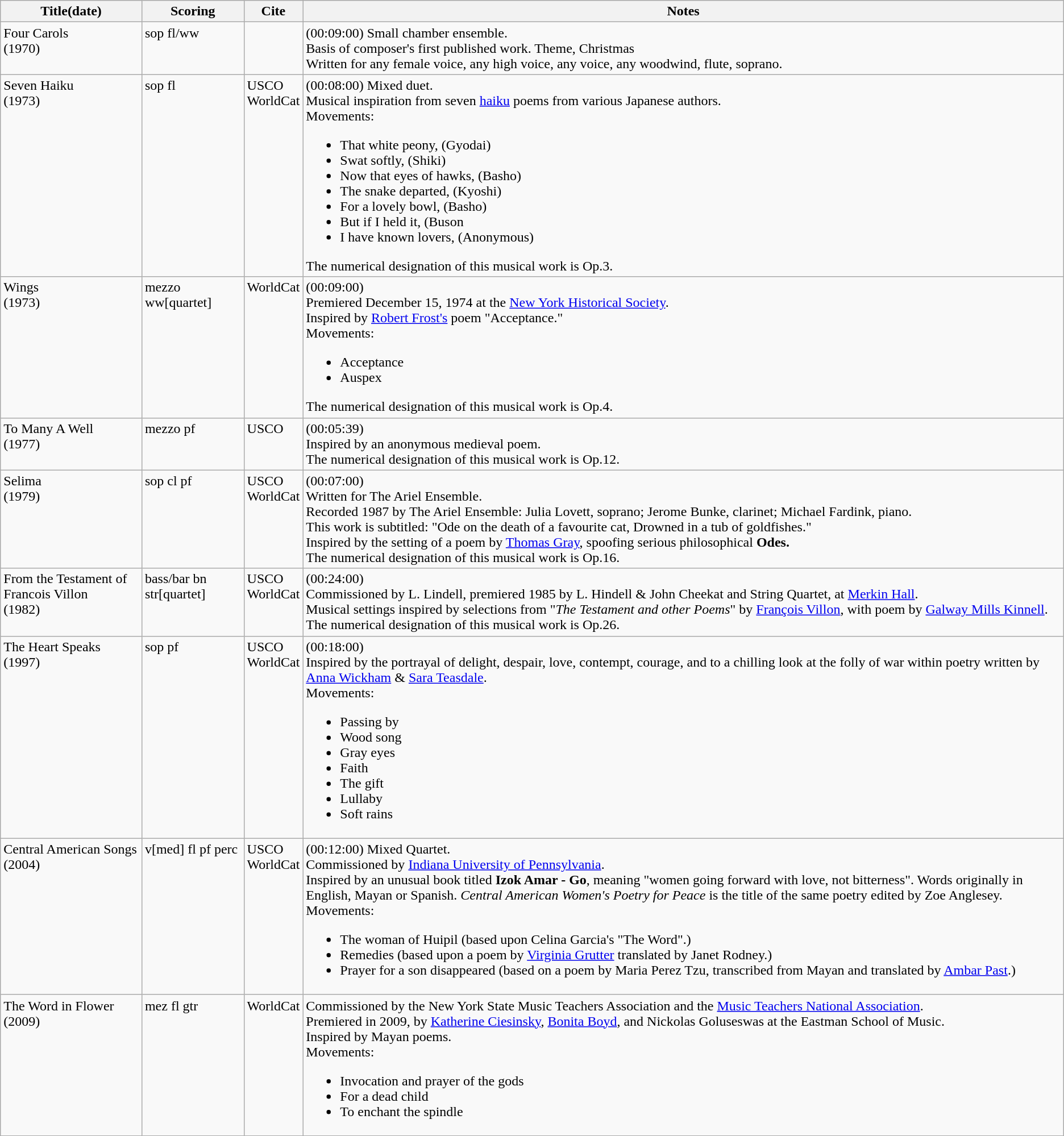<table class="sortable wikitable" style="margins:auto; width=95%;">
<tr>
<th width="">Title(date)</th>
<th width="">Scoring</th>
<th width="">Cite</th>
<th width="">Notes</th>
</tr>
<tr valign="top">
<td>Four Carols<br>(1970)</td>
<td>sop fl/ww</td>
<td></td>
<td>(00:09:00) Small chamber ensemble.<br>Basis of composer's first published work. Theme, Christmas<br>Written for any female voice, any high voice, any voice, any woodwind, flute, soprano.</td>
</tr>
<tr valign="top">
<td>Seven Haiku<br>(1973)</td>
<td>sop fl</td>
<td>USCO<br>WorldCat</td>
<td>(00:08:00) Mixed duet.<br>Musical inspiration from seven <a href='#'>haiku</a> poems from various Japanese authors.<br>Movements:<ul><li>That white peony, (Gyodai)</li><li>Swat softly, (Shiki)</li><li>Now that eyes of hawks, (Basho)</li><li>The snake departed, (Kyoshi)</li><li>For a lovely bowl, (Basho)</li><li>But if I held it, (Buson</li><li>I have known lovers, (Anonymous)</li></ul>The numerical designation of this musical work is Op.3.</td>
</tr>
<tr valign="top">
<td>Wings<br>(1973)</td>
<td>mezzo ww[quartet]</td>
<td>WorldCat</td>
<td>(00:09:00)<br>Premiered December 15, 1974 at the <a href='#'>New York Historical Society</a>.<br>Inspired by <a href='#'>Robert Frost's</a> poem "Acceptance."<br>Movements:<ul><li>Acceptance</li><li>Auspex</li></ul>The numerical designation of this musical work is Op.4.</td>
</tr>
<tr valign="top">
<td>To Many A Well<br>(1977)</td>
<td>mezzo pf</td>
<td>USCO</td>
<td>(00:05:39)<br>Inspired by an anonymous medieval poem.<br>The numerical designation of this musical work is Op.12.</td>
</tr>
<tr valign="top">
<td>Selima<br>(1979)</td>
<td>sop cl pf</td>
<td>USCO<br>WorldCat</td>
<td>(00:07:00)<br>Written for The Ariel Ensemble.<br>Recorded 1987 by The Ariel Ensemble: Julia Lovett, soprano; Jerome Bunke, clarinet; Michael Fardink, piano.<br>This work is subtitled: "Ode on the death of a favourite cat, Drowned in a tub of goldfishes."<br>Inspired by the setting of a poem by <a href='#'>Thomas Gray</a>, spoofing serious philosophical <strong>Odes.</strong><br>The numerical designation of this musical work is Op.16.</td>
</tr>
<tr valign="top">
<td>From the Testament of Francois Villon<br>(1982)</td>
<td>bass/bar bn str[quartet]</td>
<td>USCO<br>WorldCat</td>
<td>(00:24:00)<br>Commissioned by L. Lindell, premiered 1985 by L. Hindell & John Cheekat and String Quartet, at <a href='#'>Merkin Hall</a>.<br>Musical settings inspired by selections from "<em>The Testament and other Poems</em>" by <a href='#'>François Villon</a>, with poem by <a href='#'>Galway Mills Kinnell</a>.<br>The numerical designation of this musical work is Op.26.</td>
</tr>
<tr valign="top">
<td>The Heart Speaks<br>(1997)</td>
<td>sop pf</td>
<td>USCO<br>WorldCat</td>
<td>(00:18:00)<br>Inspired by the portrayal of delight, despair, love, contempt, courage, and to a chilling look at the folly of war within poetry written by <a href='#'>Anna Wickham</a> & <a href='#'>Sara Teasdale</a>.<br>Movements:<ul><li>Passing by</li><li>Wood song</li><li>Gray eyes</li><li>Faith</li><li>The gift</li><li>Lullaby</li><li>Soft rains</li></ul></td>
</tr>
<tr valign="top">
<td>Central American Songs<br>(2004)</td>
<td>v[med] fl pf perc</td>
<td>USCO<br>WorldCat</td>
<td>(00:12:00) Mixed Quartet.<br>Commissioned by <a href='#'>Indiana University of Pennsylvania</a>.<br>Inspired by an unusual book titled <strong>Izok Amar - Go</strong>, meaning "women going forward with love, not bitterness". Words originally in English, Mayan or Spanish. <em>Central American Women's Poetry for Peace</em> is the title of the same poetry  edited by Zoe Anglesey.<br>Movements:<ul><li>The woman of Huipil (based upon Celina Garcia's "The Word".)</li><li>Remedies (based upon a poem by <a href='#'>Virginia Grutter</a> translated by Janet Rodney.)</li><li>Prayer for a son disappeared (based on a poem by Maria Perez Tzu, transcribed from Mayan and translated by <a href='#'>Ambar Past</a>.)</li></ul></td>
</tr>
<tr valign="top">
<td>The Word in Flower<br>(2009)</td>
<td>mez fl gtr</td>
<td>WorldCat</td>
<td>Commissioned by the New York State Music Teachers Association and the <a href='#'>Music Teachers National Association</a>.<br>Premiered in 2009, by <a href='#'>Katherine Ciesinsky</a>, <a href='#'>Bonita Boyd</a>, and Nickolas Goluseswas at the Eastman School of Music.<br>Inspired by Mayan poems.<br>Movements:<ul><li>Invocation and prayer of the gods</li><li>For a dead child</li><li>To enchant the spindle</li></ul></td>
</tr>
</table>
